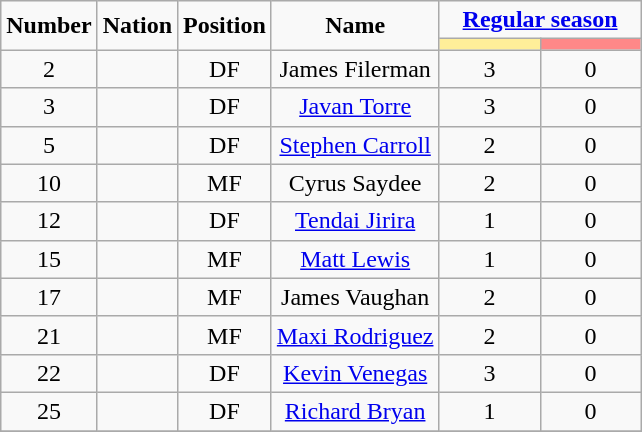<table class="wikitable" style="text-align:center;">
<tr>
<td rowspan="2"  style="width:60; text-align:center;"><strong>Number</strong></td>
<td rowspan="2"  style="width:60; text-align:center;"><strong>Nation</strong></td>
<td rowspan="2"  style="width:60; text-align:center;"><strong>Position</strong></td>
<td rowspan="2"  style="width:150; text-align:center;"><strong>Name</strong></td>
<td colspan="2" style="text-align:center;"><strong><a href='#'>Regular season</a></strong></td>
</tr>
<tr>
<th style="width:60px; background:#fe9;"></th>
<th style="width:60px; background:#ff8888;"></th>
</tr>
<tr>
<td>2</td>
<td></td>
<td>DF</td>
<td>James Filerman</td>
<td>3</td>
<td>0</td>
</tr>
<tr>
<td>3</td>
<td></td>
<td>DF</td>
<td><a href='#'>Javan Torre</a></td>
<td>3</td>
<td>0</td>
</tr>
<tr>
<td>5</td>
<td></td>
<td>DF</td>
<td><a href='#'>Stephen Carroll</a></td>
<td>2</td>
<td>0</td>
</tr>
<tr>
<td>10</td>
<td></td>
<td>MF</td>
<td>Cyrus Saydee</td>
<td>2</td>
<td>0</td>
</tr>
<tr>
<td>12</td>
<td></td>
<td>DF</td>
<td><a href='#'>Tendai Jirira</a></td>
<td>1</td>
<td>0</td>
</tr>
<tr>
<td>15</td>
<td></td>
<td>MF</td>
<td><a href='#'>Matt Lewis</a></td>
<td>1</td>
<td>0</td>
</tr>
<tr>
<td>17</td>
<td></td>
<td>MF</td>
<td>James Vaughan</td>
<td>2</td>
<td>0</td>
</tr>
<tr>
<td>21</td>
<td></td>
<td>MF</td>
<td><a href='#'>Maxi Rodriguez</a></td>
<td>2</td>
<td>0</td>
</tr>
<tr>
<td>22</td>
<td></td>
<td>DF</td>
<td><a href='#'>Kevin Venegas</a></td>
<td>3</td>
<td>0</td>
</tr>
<tr>
<td>25</td>
<td></td>
<td>DF</td>
<td><a href='#'>Richard Bryan</a></td>
<td>1</td>
<td>0</td>
</tr>
<tr>
</tr>
</table>
